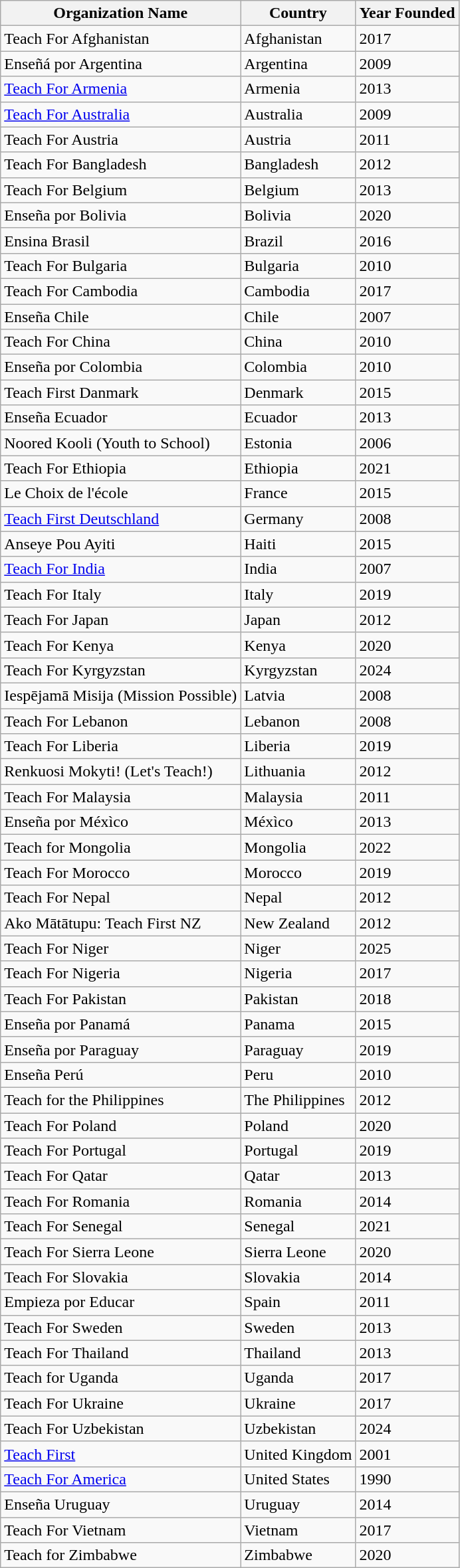<table class="wikitable sortable">
<tr>
<th>Organization Name</th>
<th>Country</th>
<th>Year Founded</th>
</tr>
<tr>
<td>Teach For Afghanistan</td>
<td>Afghanistan</td>
<td>2017</td>
</tr>
<tr>
<td>Enseñá por Argentina</td>
<td>Argentina</td>
<td>2009</td>
</tr>
<tr>
<td><a href='#'>Teach For Armenia</a></td>
<td>Armenia</td>
<td>2013</td>
</tr>
<tr>
<td><a href='#'>Teach For Australia</a></td>
<td>Australia</td>
<td>2009</td>
</tr>
<tr>
<td>Teach For Austria</td>
<td>Austria</td>
<td>2011</td>
</tr>
<tr>
<td>Teach For Bangladesh</td>
<td>Bangladesh</td>
<td>2012</td>
</tr>
<tr>
<td>Teach For Belgium</td>
<td>Belgium</td>
<td>2013</td>
</tr>
<tr>
<td>Enseña por Bolivia</td>
<td>Bolivia</td>
<td>2020</td>
</tr>
<tr>
<td>Ensina Brasil</td>
<td>Brazil</td>
<td>2016</td>
</tr>
<tr>
<td>Teach For Bulgaria</td>
<td>Bulgaria</td>
<td>2010</td>
</tr>
<tr>
<td>Teach For Cambodia</td>
<td>Cambodia</td>
<td>2017</td>
</tr>
<tr>
<td>Enseña Chile</td>
<td>Chile</td>
<td>2007</td>
</tr>
<tr>
<td>Teach For China</td>
<td>China</td>
<td>2010</td>
</tr>
<tr>
<td>Enseña por Colombia</td>
<td>Colombia</td>
<td>2010</td>
</tr>
<tr>
<td>Teach First Danmark</td>
<td>Denmark</td>
<td>2015</td>
</tr>
<tr>
<td>Enseña Ecuador</td>
<td>Ecuador</td>
<td>2013</td>
</tr>
<tr>
<td>Noored Kooli (Youth to School)</td>
<td>Estonia</td>
<td>2006</td>
</tr>
<tr>
<td>Teach For Ethiopia</td>
<td>Ethiopia</td>
<td>2021</td>
</tr>
<tr>
<td>Le Choix de l'école</td>
<td>France</td>
<td>2015</td>
</tr>
<tr>
<td><a href='#'>Teach First Deutschland</a></td>
<td>Germany</td>
<td>2008</td>
</tr>
<tr>
<td>Anseye Pou Ayiti</td>
<td>Haiti</td>
<td>2015</td>
</tr>
<tr>
<td><a href='#'>Teach For India</a></td>
<td>India</td>
<td>2007</td>
</tr>
<tr>
<td>Teach For Italy</td>
<td>Italy</td>
<td>2019</td>
</tr>
<tr>
<td>Teach For Japan</td>
<td>Japan</td>
<td>2012</td>
</tr>
<tr>
<td>Teach For Kenya</td>
<td>Kenya</td>
<td>2020</td>
</tr>
<tr>
<td>Teach For Kyrgyzstan</td>
<td>Kyrgyzstan</td>
<td>2024</td>
</tr>
<tr>
<td>Iespējamā Misija (Mission Possible)</td>
<td>Latvia</td>
<td>2008</td>
</tr>
<tr>
<td>Teach For Lebanon</td>
<td>Lebanon</td>
<td>2008</td>
</tr>
<tr>
<td>Teach For Liberia</td>
<td>Liberia</td>
<td>2019</td>
</tr>
<tr>
<td>Renkuosi Mokyti! (Let's Teach!)</td>
<td>Lithuania</td>
<td>2012</td>
</tr>
<tr>
<td>Teach For Malaysia</td>
<td>Malaysia</td>
<td>2011</td>
</tr>
<tr>
<td>Enseña por Méxìco</td>
<td>Méxìco</td>
<td>2013</td>
</tr>
<tr>
<td>Teach for Mongolia</td>
<td>Mongolia</td>
<td>2022</td>
</tr>
<tr>
<td>Teach For Morocco</td>
<td>Morocco</td>
<td>2019</td>
</tr>
<tr>
<td>Teach For Nepal</td>
<td>Nepal</td>
<td>2012</td>
</tr>
<tr>
<td>Ako Mātātupu: Teach First NZ</td>
<td>New Zealand</td>
<td>2012</td>
</tr>
<tr>
<td>Teach For Niger</td>
<td>Niger</td>
<td>2025</td>
</tr>
<tr>
<td>Teach For Nigeria</td>
<td>Nigeria</td>
<td>2017</td>
</tr>
<tr>
<td>Teach For Pakistan</td>
<td>Pakistan</td>
<td>2018</td>
</tr>
<tr>
<td>Enseña por Panamá</td>
<td>Panama</td>
<td>2015</td>
</tr>
<tr>
<td>Enseña por Paraguay</td>
<td>Paraguay</td>
<td>2019</td>
</tr>
<tr>
<td>Enseña Perú</td>
<td>Peru</td>
<td>2010</td>
</tr>
<tr>
<td>Teach for the Philippines</td>
<td>The Philippines</td>
<td>2012</td>
</tr>
<tr>
<td>Teach For Poland</td>
<td>Poland</td>
<td>2020</td>
</tr>
<tr>
<td>Teach For Portugal</td>
<td>Portugal</td>
<td>2019</td>
</tr>
<tr>
<td>Teach For Qatar</td>
<td>Qatar</td>
<td>2013</td>
</tr>
<tr>
<td>Teach For Romania</td>
<td>Romania</td>
<td>2014</td>
</tr>
<tr>
<td>Teach For Senegal</td>
<td>Senegal</td>
<td>2021</td>
</tr>
<tr>
<td>Teach For Sierra Leone</td>
<td>Sierra Leone</td>
<td>2020</td>
</tr>
<tr>
<td>Teach For Slovakia</td>
<td>Slovakia</td>
<td>2014</td>
</tr>
<tr>
<td>Empieza por Educar</td>
<td>Spain</td>
<td>2011</td>
</tr>
<tr>
<td>Teach For Sweden</td>
<td>Sweden</td>
<td>2013</td>
</tr>
<tr>
<td>Teach For Thailand</td>
<td>Thailand</td>
<td>2013</td>
</tr>
<tr>
<td>Teach for Uganda</td>
<td>Uganda</td>
<td>2017</td>
</tr>
<tr>
<td>Teach For Ukraine</td>
<td>Ukraine</td>
<td>2017</td>
</tr>
<tr>
<td>Teach For Uzbekistan</td>
<td>Uzbekistan</td>
<td>2024</td>
</tr>
<tr>
<td><a href='#'>Teach First</a></td>
<td>United Kingdom</td>
<td>2001</td>
</tr>
<tr>
<td><a href='#'>Teach For America</a></td>
<td>United States</td>
<td>1990</td>
</tr>
<tr>
<td>Enseña Uruguay</td>
<td>Uruguay</td>
<td>2014</td>
</tr>
<tr>
<td>Teach For Vietnam</td>
<td>Vietnam</td>
<td>2017</td>
</tr>
<tr>
<td>Teach for Zimbabwe</td>
<td>Zimbabwe</td>
<td>2020</td>
</tr>
</table>
